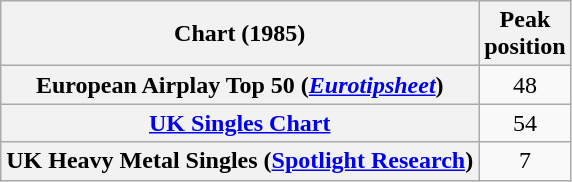<table class="wikitable plainrowheaders" style="text-align:center">
<tr>
<th>Chart (1985)</th>
<th>Peak<br>position</th>
</tr>
<tr>
<th scope="row">European Airplay Top 50 (<em><a href='#'>Eurotipsheet</a></em>)</th>
<td>48</td>
</tr>
<tr>
<th scope="row"><a href='#'>UK Singles Chart</a></th>
<td>54</td>
</tr>
<tr>
<th scope="row">UK Heavy Metal Singles (<a href='#'>Spotlight Research</a>)</th>
<td>7</td>
</tr>
</table>
